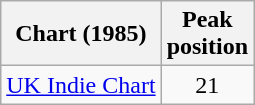<table class="wikitable sortable">
<tr>
<th scope="col">Chart (1985)</th>
<th scope="col">Peak<br>position</th>
</tr>
<tr>
<td><a href='#'>UK Indie Chart</a></td>
<td style="text-align:center;">21</td>
</tr>
</table>
